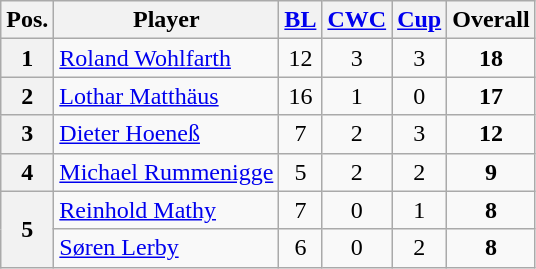<table class="wikitable">
<tr>
<th>Pos.</th>
<th>Player</th>
<th><a href='#'>BL</a></th>
<th><a href='#'>CWC</a></th>
<th><a href='#'>Cup</a></th>
<th>Overall</th>
</tr>
<tr>
<th>1</th>
<td> <a href='#'>Roland Wohlfarth</a></td>
<td align="center">12</td>
<td align="center">3</td>
<td align="center">3</td>
<td align="center"><strong>18</strong></td>
</tr>
<tr>
<th>2</th>
<td> <a href='#'>Lothar Matthäus</a></td>
<td align="center">16</td>
<td align="center">1</td>
<td align="center">0</td>
<td align="center"><strong>17</strong></td>
</tr>
<tr>
<th>3</th>
<td> <a href='#'>Dieter Hoeneß</a></td>
<td align="center">7</td>
<td align="center">2</td>
<td align="center">3</td>
<td align="center"><strong>12</strong></td>
</tr>
<tr>
<th>4</th>
<td> <a href='#'>Michael Rummenigge</a></td>
<td align="center">5</td>
<td align="center">2</td>
<td align="center">2</td>
<td align="center"><strong>9</strong></td>
</tr>
<tr>
<th rowspan=2>5</th>
<td> <a href='#'>Reinhold Mathy</a></td>
<td align="center">7</td>
<td align="center">0</td>
<td align="center">1</td>
<td align="center"><strong>8</strong></td>
</tr>
<tr>
<td> <a href='#'>Søren Lerby</a></td>
<td align="center">6</td>
<td align="center">0</td>
<td align="center">2</td>
<td align="center"><strong>8</strong></td>
</tr>
</table>
